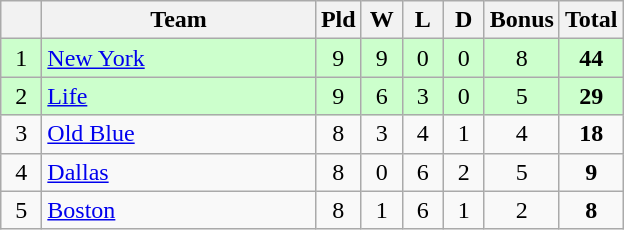<table class="wikitable" style="text-align:center;">
<tr>
<th style="width:20px;" abbr="Position"></th>
<th width=175>Team</th>
<th style="width:20px;" abbr="Played">Pld</th>
<th style="width:20px;" abbr="Won">W</th>
<th style="width:20px;" abbr="Lost">L</th>
<th style="width:20px;" abbr="Drawn">D</th>
<th style="width:20px;" abbr="Bonus Points">Bonus</th>
<th style="width:20px;" abbr="Total Points">Total</th>
</tr>
<tr style="background:#cfc;">
<td>1</td>
<td style="text-align:left;"> <a href='#'>New York</a></td>
<td>9</td>
<td>9</td>
<td>0</td>
<td>0</td>
<td>8</td>
<td><strong>44</strong></td>
</tr>
<tr style="background:#cfc;">
<td>2</td>
<td style="text-align:left;"> <a href='#'>Life</a></td>
<td>9</td>
<td>6</td>
<td>3</td>
<td>0</td>
<td>5</td>
<td><strong>29</strong></td>
</tr>
<tr>
<td>3</td>
<td style="text-align:left;"> <a href='#'>Old Blue</a></td>
<td>8</td>
<td>3</td>
<td>4</td>
<td>1</td>
<td>4</td>
<td><strong>18</strong></td>
</tr>
<tr>
<td>4</td>
<td style="text-align:left;"> <a href='#'>Dallas</a></td>
<td>8</td>
<td>0</td>
<td>6</td>
<td>2</td>
<td>5</td>
<td><strong>9</strong></td>
</tr>
<tr>
<td>5</td>
<td style="text-align:left;"> <a href='#'>Boston</a></td>
<td>8</td>
<td>1</td>
<td>6</td>
<td>1</td>
<td>2</td>
<td><strong>8</strong></td>
</tr>
</table>
